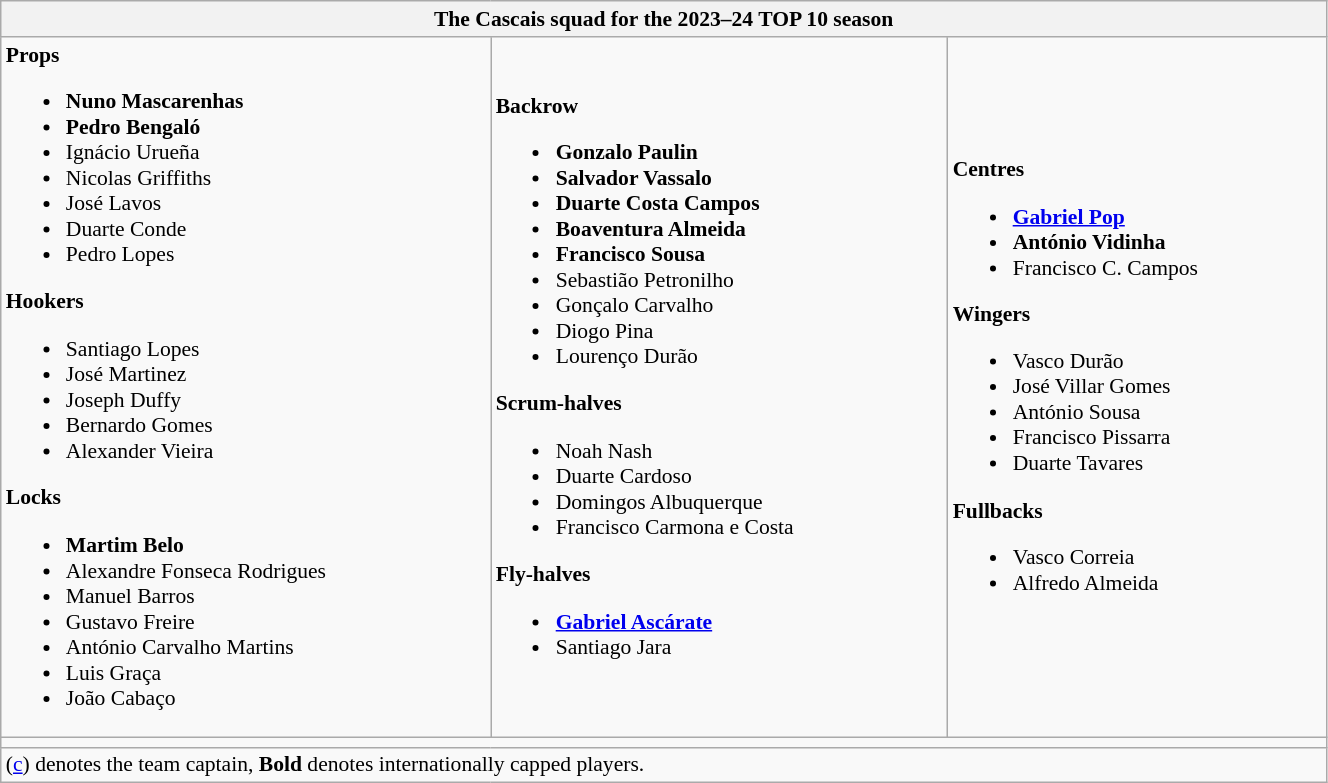<table class="wikitable" style="text-align:left; font-size:90%; width:70%">
<tr>
<th colspan="3">The <strong>Cascais</strong> squad for the 2023–24 TOP 10 season</th>
</tr>
<tr>
<td><strong>Props</strong><br><ul><li> <strong>Nuno Mascarenhas</strong></li><li> <strong>Pedro Bengaló</strong></li><li> Ignácio Urueña</li><li> Nicolas Griffiths</li><li> José Lavos</li><li> Duarte Conde</li><li> Pedro Lopes</li></ul><strong>Hookers</strong><ul><li> Santiago Lopes</li><li> José Martinez</li><li> Joseph Duffy</li><li> Bernardo Gomes</li><li> Alexander Vieira</li></ul><strong>Locks</strong><ul><li> <strong>Martim Belo</strong></li><li> Alexandre Fonseca Rodrigues</li><li> Manuel Barros</li><li> Gustavo Freire</li><li> António Carvalho Martins</li><li> Luis Graça</li><li> João Cabaço</li></ul></td>
<td><strong>Backrow</strong><br><ul><li> <strong>Gonzalo Paulin</strong></li><li> <strong>Salvador Vassalo</strong></li><li> <strong>Duarte Costa Campos</strong></li><li> <strong>Boaventura Almeida</strong></li><li> <strong>Francisco Sousa</strong></li><li> Sebastião Petronilho</li><li> Gonçalo Carvalho</li><li> Diogo Pina</li><li> Lourenço Durão</li></ul><strong>Scrum-halves</strong><ul><li> Noah Nash</li><li> Duarte Cardoso</li><li> Domingos Albuquerque</li><li> Francisco Carmona e Costa</li></ul><strong>Fly-halves</strong><ul><li> <strong><a href='#'>Gabriel Ascárate</a></strong></li><li> Santiago Jara</li></ul></td>
<td><strong>Centres</strong><br><ul><li> <strong><a href='#'>Gabriel Pop</a></strong></li><li> <strong>António Vidinha</strong></li><li> Francisco C. Campos</li></ul><strong>Wingers</strong><ul><li> Vasco Durão</li><li> José Villar Gomes</li><li> António Sousa</li><li> Francisco Pissarra</li><li> Duarte Tavares</li></ul><strong>Fullbacks</strong><ul><li> Vasco Correia</li><li> Alfredo Almeida</li></ul></td>
</tr>
<tr>
<td colspan="3"></td>
</tr>
<tr>
<td colspan="3">(<a href='#'>c</a>) denotes the team captain, <strong>Bold</strong> denotes internationally capped players.<br></td>
</tr>
</table>
